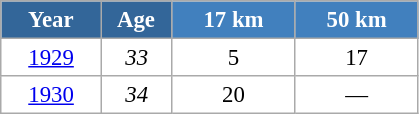<table class="wikitable" style="font-size:95%; text-align:center; border:grey solid 1px; border-collapse:collapse; background:#ffffff;">
<tr>
<th style="background-color:#369; color:white; width:60px;"> Year </th>
<th style="background-color:#369; color:white; width:40px;"> Age </th>
<th style="background-color:#4180be; color:white; width:75px;"> 17 km </th>
<th style="background-color:#4180be; color:white; width:75px;"> 50 km </th>
</tr>
<tr>
<td><a href='#'>1929</a></td>
<td><em>33</em></td>
<td>5</td>
<td>17</td>
</tr>
<tr>
<td><a href='#'>1930</a></td>
<td><em>34</em></td>
<td>20</td>
<td>—</td>
</tr>
</table>
